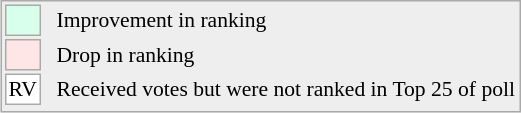<table align=right style="font-size:90%; border:1px solid #aaaaaa; white-space:nowrap; background:#eeeeee;">
<tr>
<td style="background:#d8ffeb; width:20px; border:1px solid #aaaaaa;"> </td>
<td rowspan=5> </td>
<td>Improvement in ranking</td>
</tr>
<tr>
<td style="background:#ffe6e6; width:20px; border:1px solid #aaaaaa;"> </td>
<td>Drop in ranking</td>
</tr>
<tr>
<td align=center style="width:20px; border:1px solid #aaaaaa; background:white;">RV</td>
<td>Received votes but were not ranked in Top 25 of poll</td>
</tr>
<tr>
</tr>
</table>
